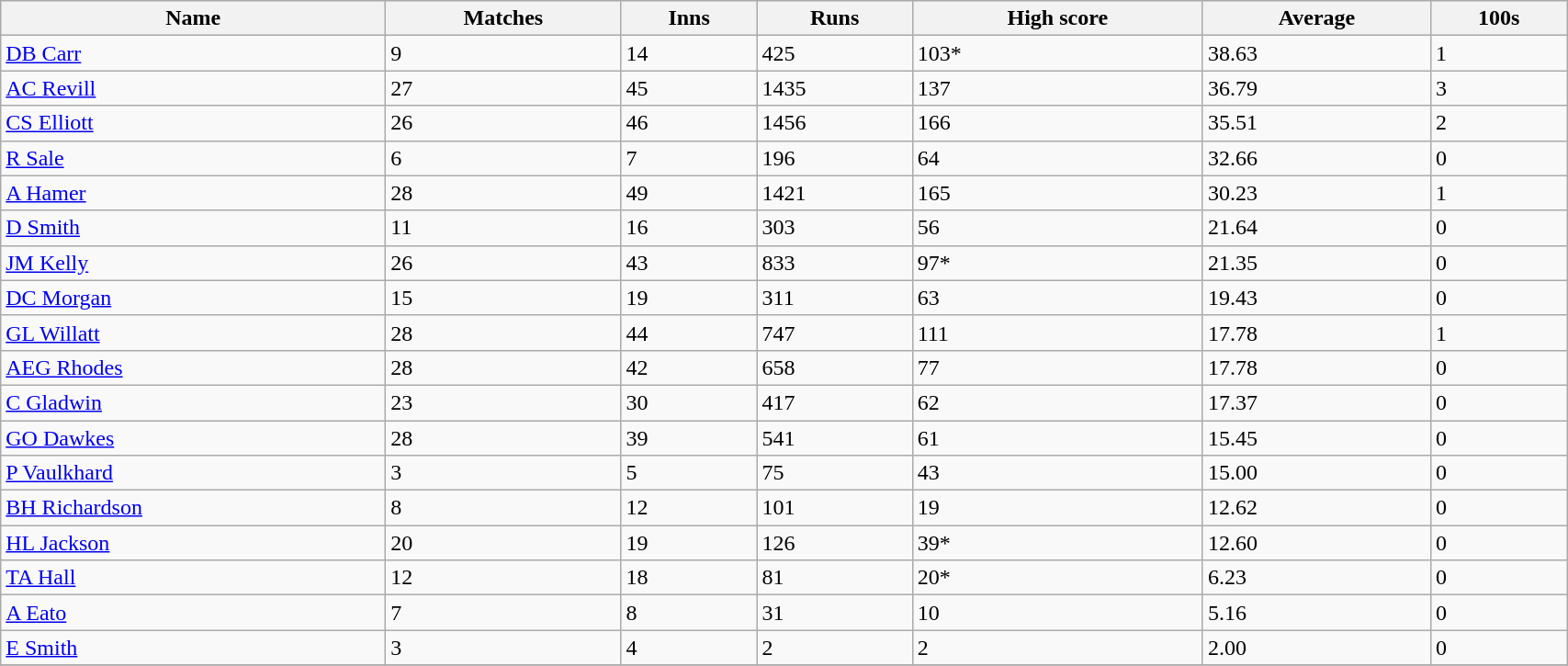<table class="wikitable sortable" width="90%">
<tr bgcolor="#efefef">
<th>Name</th>
<th>Matches</th>
<th>Inns</th>
<th>Runs</th>
<th>High score</th>
<th>Average</th>
<th>100s</th>
</tr>
<tr>
<td><a href='#'>DB Carr</a></td>
<td>9</td>
<td>14</td>
<td>425</td>
<td>103*</td>
<td>38.63</td>
<td>1</td>
</tr>
<tr>
<td><a href='#'>AC Revill</a></td>
<td>27</td>
<td>45</td>
<td>1435</td>
<td>137</td>
<td>36.79</td>
<td>3</td>
</tr>
<tr>
<td><a href='#'>CS Elliott</a></td>
<td>26</td>
<td>46</td>
<td>1456</td>
<td>166</td>
<td>35.51</td>
<td>2</td>
</tr>
<tr>
<td><a href='#'>R Sale</a></td>
<td>6</td>
<td>7</td>
<td>196</td>
<td>64</td>
<td>32.66</td>
<td>0</td>
</tr>
<tr>
<td><a href='#'>A Hamer</a></td>
<td>28</td>
<td>49</td>
<td>1421</td>
<td>165</td>
<td>30.23</td>
<td>1</td>
</tr>
<tr>
<td><a href='#'>D Smith</a></td>
<td>11</td>
<td>16</td>
<td>303</td>
<td>56</td>
<td>21.64</td>
<td>0</td>
</tr>
<tr>
<td><a href='#'>JM Kelly</a></td>
<td>26</td>
<td>43</td>
<td>833</td>
<td>97*</td>
<td>21.35</td>
<td>0</td>
</tr>
<tr>
<td><a href='#'>DC Morgan</a></td>
<td>15</td>
<td>19</td>
<td>311</td>
<td>63</td>
<td>19.43</td>
<td>0</td>
</tr>
<tr>
<td><a href='#'>GL Willatt</a></td>
<td>28</td>
<td>44</td>
<td>747</td>
<td>111</td>
<td>17.78</td>
<td>1</td>
</tr>
<tr>
<td><a href='#'>AEG Rhodes</a></td>
<td>28</td>
<td>42</td>
<td>658</td>
<td>77</td>
<td>17.78</td>
<td>0</td>
</tr>
<tr>
<td><a href='#'>C Gladwin</a></td>
<td>23</td>
<td>30</td>
<td>417</td>
<td>62</td>
<td>17.37</td>
<td>0</td>
</tr>
<tr>
<td><a href='#'>GO Dawkes</a></td>
<td>28</td>
<td>39</td>
<td>541</td>
<td>61</td>
<td>15.45</td>
<td>0</td>
</tr>
<tr>
<td><a href='#'>P Vaulkhard</a></td>
<td>3</td>
<td>5</td>
<td>75</td>
<td>43</td>
<td>15.00</td>
<td>0</td>
</tr>
<tr>
<td><a href='#'>BH Richardson</a></td>
<td>8</td>
<td>12</td>
<td>101</td>
<td>19</td>
<td>12.62</td>
<td>0</td>
</tr>
<tr>
<td><a href='#'>HL Jackson</a></td>
<td>20</td>
<td>19</td>
<td>126</td>
<td>39*</td>
<td>12.60</td>
<td>0</td>
</tr>
<tr>
<td><a href='#'>TA Hall</a></td>
<td>12</td>
<td>18</td>
<td>81</td>
<td>20*</td>
<td>6.23</td>
<td>0</td>
</tr>
<tr>
<td><a href='#'>A Eato</a></td>
<td>7</td>
<td>8</td>
<td>31</td>
<td>10</td>
<td>5.16</td>
<td>0</td>
</tr>
<tr>
<td><a href='#'>E Smith</a></td>
<td>3</td>
<td>4</td>
<td>2</td>
<td>2</td>
<td>2.00</td>
<td>0</td>
</tr>
<tr>
</tr>
</table>
